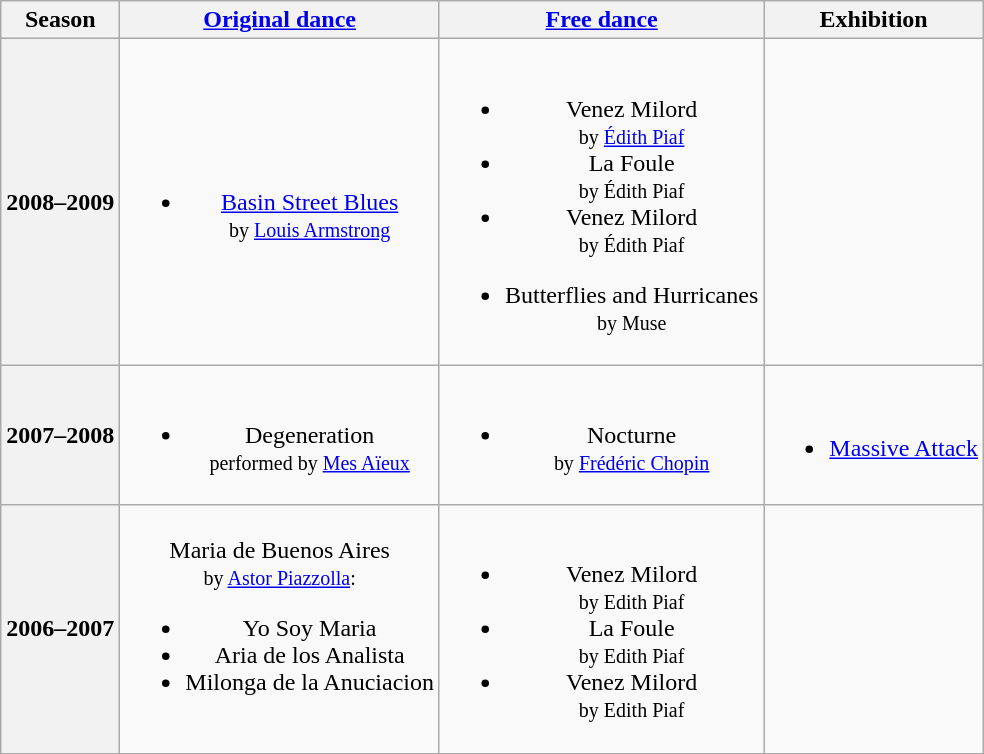<table class="wikitable" style="text-align:center">
<tr>
<th>Season</th>
<th><a href='#'>Original dance</a></th>
<th><a href='#'>Free dance</a></th>
<th>Exhibition</th>
</tr>
<tr>
<th>2008–2009 <br> </th>
<td><br><ul><li><a href='#'>Basin Street Blues</a> <br><small> by <a href='#'>Louis Armstrong</a> </small></li></ul></td>
<td><br><ul><li>Venez Milord <br><small> by <a href='#'>Édith Piaf</a> </small></li><li>La Foule <br><small> by Édith Piaf </small></li><li>Venez Milord <br><small> by Édith Piaf </small></li></ul><ul><li>Butterflies and Hurricanes <br><small> by Muse </small></li></ul></td>
<td></td>
</tr>
<tr>
<th>2007–2008 <br> </th>
<td><br><ul><li>Degeneration <br><small> performed by <a href='#'>Mes Aïeux</a> </small></li></ul></td>
<td><br><ul><li>Nocturne <br><small> by <a href='#'>Frédéric Chopin</a> </small></li></ul></td>
<td><br><ul><li><a href='#'>Massive Attack</a></li></ul></td>
</tr>
<tr>
<th>2006–2007 <br> </th>
<td>Maria de Buenos Aires <br><small> by <a href='#'>Astor Piazzolla</a>: </small><br><ul><li>Yo Soy Maria</li><li>Aria de los Analista</li><li>Milonga de la Anuciacion</li></ul></td>
<td><br><ul><li>Venez Milord <br><small> by Edith Piaf </small></li><li>La Foule <br><small> by Edith Piaf </small></li><li>Venez Milord <br><small> by Edith Piaf </small></li></ul></td>
<td></td>
</tr>
</table>
